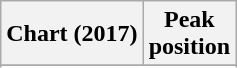<table class="wikitable sortable plainrowheaders" style="text-align:center">
<tr>
<th scope="col">Chart (2017)</th>
<th scope="col">Peak<br>position</th>
</tr>
<tr>
</tr>
<tr>
</tr>
<tr>
</tr>
<tr>
</tr>
<tr>
</tr>
</table>
